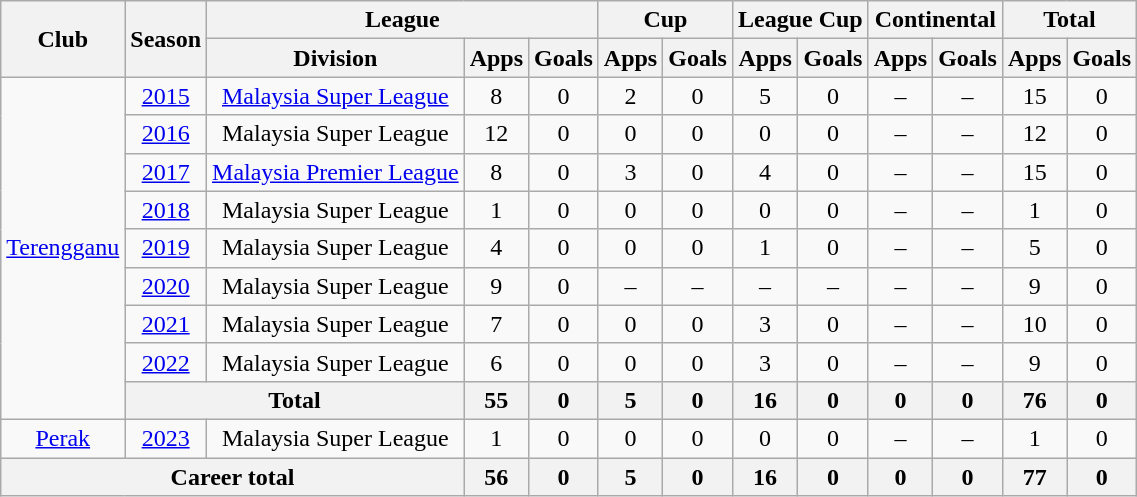<table class="wikitable" style="text-align: center;">
<tr>
<th rowspan="2">Club</th>
<th rowspan="2">Season</th>
<th colspan="3">League</th>
<th colspan="2">Cup</th>
<th colspan="2">League Cup</th>
<th colspan="2">Continental</th>
<th colspan="2">Total</th>
</tr>
<tr>
<th>Division</th>
<th>Apps</th>
<th>Goals</th>
<th>Apps</th>
<th>Goals</th>
<th>Apps</th>
<th>Goals</th>
<th>Apps</th>
<th>Goals</th>
<th>Apps</th>
<th>Goals</th>
</tr>
<tr>
<td rowspan="9" valign="center"><a href='#'>Terengganu</a></td>
<td><a href='#'>2015</a></td>
<td><a href='#'>Malaysia Super League</a></td>
<td>8</td>
<td>0</td>
<td>2</td>
<td>0</td>
<td>5</td>
<td>0</td>
<td>–</td>
<td>–</td>
<td>15</td>
<td>0</td>
</tr>
<tr>
<td><a href='#'>2016</a></td>
<td>Malaysia Super League</td>
<td>12</td>
<td>0</td>
<td>0</td>
<td>0</td>
<td>0</td>
<td>0</td>
<td>–</td>
<td>–</td>
<td>12</td>
<td>0</td>
</tr>
<tr>
<td><a href='#'>2017</a></td>
<td><a href='#'>Malaysia Premier League</a></td>
<td>8</td>
<td>0</td>
<td>3</td>
<td>0</td>
<td>4</td>
<td>0</td>
<td>–</td>
<td>–</td>
<td>15</td>
<td>0</td>
</tr>
<tr>
<td><a href='#'>2018</a></td>
<td>Malaysia Super League</td>
<td>1</td>
<td>0</td>
<td>0</td>
<td>0</td>
<td>0</td>
<td>0</td>
<td>–</td>
<td>–</td>
<td>1</td>
<td>0</td>
</tr>
<tr>
<td><a href='#'>2019</a></td>
<td>Malaysia Super League</td>
<td>4</td>
<td>0</td>
<td>0</td>
<td>0</td>
<td>1</td>
<td>0</td>
<td>–</td>
<td>–</td>
<td>5</td>
<td>0</td>
</tr>
<tr>
<td><a href='#'>2020</a></td>
<td>Malaysia Super League</td>
<td>9</td>
<td>0</td>
<td>–</td>
<td>–</td>
<td>–</td>
<td>–</td>
<td>–</td>
<td>–</td>
<td>9</td>
<td>0</td>
</tr>
<tr>
<td><a href='#'>2021</a></td>
<td>Malaysia Super League</td>
<td>7</td>
<td>0</td>
<td>0</td>
<td>0</td>
<td>3</td>
<td>0</td>
<td>–</td>
<td>–</td>
<td>10</td>
<td>0</td>
</tr>
<tr>
<td><a href='#'>2022</a></td>
<td>Malaysia Super League</td>
<td>6</td>
<td>0</td>
<td>0</td>
<td>0</td>
<td>3</td>
<td>0</td>
<td>–</td>
<td>–</td>
<td>9</td>
<td>0</td>
</tr>
<tr>
<th colspan=2>Total</th>
<th>55</th>
<th>0</th>
<th>5</th>
<th>0</th>
<th>16</th>
<th>0</th>
<th>0</th>
<th>0</th>
<th>76</th>
<th>0</th>
</tr>
<tr>
<td><a href='#'>Perak</a></td>
<td><a href='#'>2023</a></td>
<td>Malaysia Super League</td>
<td>1</td>
<td>0</td>
<td>0</td>
<td>0</td>
<td>0</td>
<td>0</td>
<td>–</td>
<td>–</td>
<td>1</td>
<td>0</td>
</tr>
<tr>
<th colspan=3>Career total</th>
<th>56</th>
<th>0</th>
<th>5</th>
<th>0</th>
<th>16</th>
<th>0</th>
<th>0</th>
<th>0</th>
<th>77</th>
<th>0</th>
</tr>
</table>
